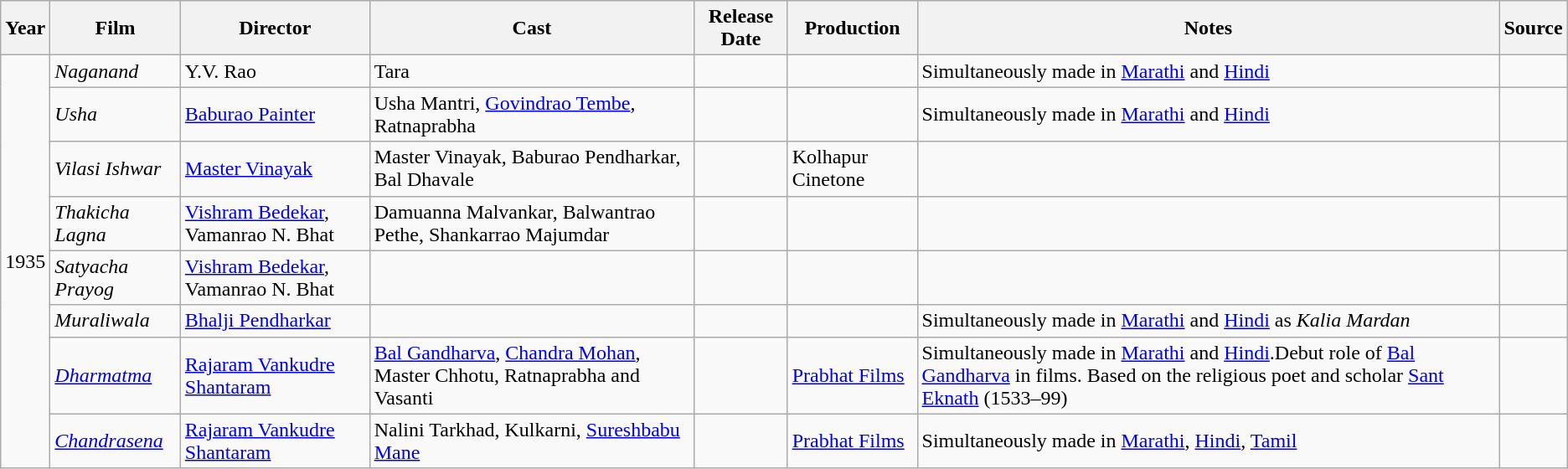<table class ="wikitable sortable collapsible">
<tr>
<th>Year</th>
<th>Film</th>
<th>Director</th>
<th class="unsortable">Cast</th>
<th>Release Date</th>
<th class="unsortable">Production</th>
<th class="unsortable">Notes</th>
<th class="unsortable">Source</th>
</tr>
<tr>
<td rowspan=8 align="center">1935</td>
<td><em>Naganand</em></td>
<td>Y.V. Rao</td>
<td>Tara</td>
<td></td>
<td></td>
<td>Simultaneously made in <a href='#'>Marathi</a> and <a href='#'>Hindi</a></td>
<td></td>
</tr>
<tr>
<td><em>Usha</em></td>
<td><a href='#'>Baburao Painter</a></td>
<td>Usha Mantri, <a href='#'>Govindrao Tembe</a>, Ratnaprabha</td>
<td></td>
<td></td>
<td>Simultaneously made in <a href='#'>Marathi</a> and <a href='#'>Hindi</a></td>
<td></td>
</tr>
<tr>
<td><em>Vilasi Ishwar</em></td>
<td><a href='#'>Master Vinayak</a></td>
<td>Master Vinayak, Baburao Pendharkar, Bal Dhavale</td>
<td></td>
<td>Kolhapur Cinetone</td>
<td></td>
<td></td>
</tr>
<tr>
<td><em>Thakicha Lagna</em></td>
<td><a href='#'>Vishram Bedekar</a>, Vamanrao N. Bhat</td>
<td>Damuanna Malvankar, Balwantrao Pethe, Shankarrao Majumdar</td>
<td></td>
<td></td>
<td></td>
<td></td>
</tr>
<tr>
<td><em>Satyacha Prayog </em></td>
<td><a href='#'>Vishram Bedekar</a>, Vamanrao N. Bhat</td>
<td></td>
<td></td>
<td></td>
<td></td>
<td></td>
</tr>
<tr>
<td><em>Muraliwala </em></td>
<td><a href='#'>Bhalji Pendharkar</a></td>
<td></td>
<td></td>
<td></td>
<td>Simultaneously made in <a href='#'>Marathi</a> and <a href='#'>Hindi</a> as <em>Kalia Mardan</em></td>
<td></td>
</tr>
<tr>
<td><em><a href='#'>Dharmatma</a> </em></td>
<td><a href='#'>Rajaram Vankudre Shantaram</a></td>
<td><a href='#'>Bal Gandharva</a>, <a href='#'>Chandra Mohan</a>,  Master Chhotu, Ratnaprabha and Vasanti</td>
<td></td>
<td><a href='#'>Prabhat Films</a></td>
<td>Simultaneously made in <a href='#'>Marathi</a> and <a href='#'>Hindi</a>.Debut role of <a href='#'>Bal Gandharva</a> in films. Based on the religious poet and scholar <a href='#'>Sant</a> <a href='#'>Eknath</a> (1533–99)</td>
<td></td>
</tr>
<tr>
<td><em><a href='#'>Chandrasena</a> </em></td>
<td><a href='#'>Rajaram Vankudre Shantaram</a></td>
<td>Nalini Tarkhad, Kulkarni, <a href='#'>Sureshbabu Mane</a></td>
<td></td>
<td><a href='#'>Prabhat Films</a></td>
<td>Simultaneously made in <a href='#'>Marathi</a>, <a href='#'>Hindi</a>, <a href='#'>Tamil</a></td>
<td></td>
</tr>
</table>
